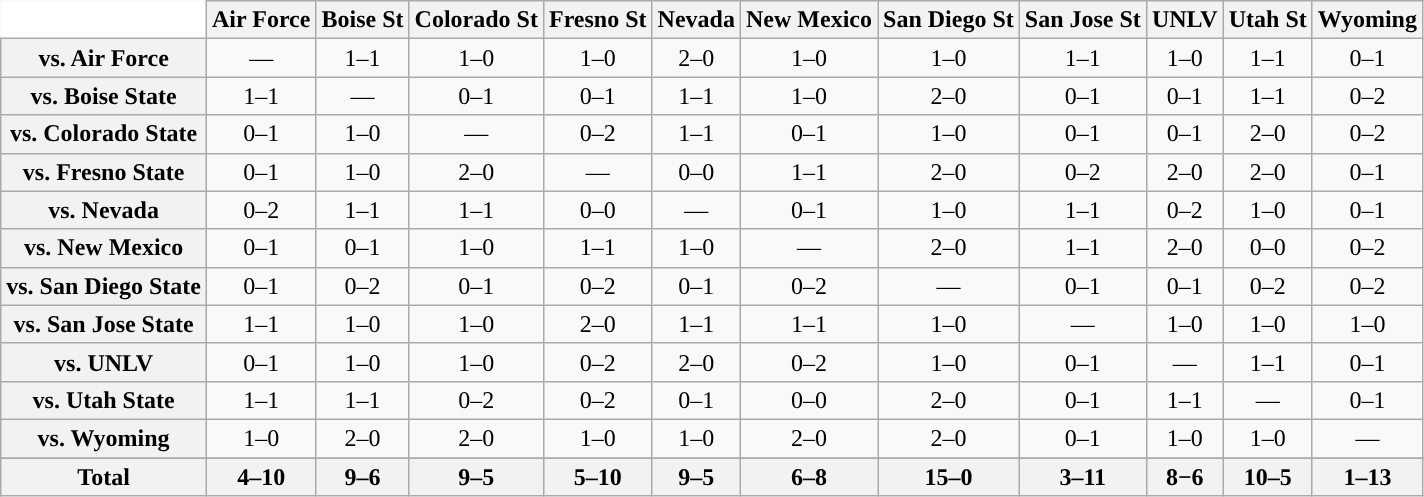<table class="wikitable" style="white-space:nowrap;font-size:100%;">
<tr>
<th colspan=1 style="background:white; border-top-style:hidden; border-left-style:hidden;"   width=75> </th>
<th>Air Force</th>
<th>Boise St</th>
<th>Colorado St</th>
<th>Fresno St</th>
<th>Nevada</th>
<th>New Mexico</th>
<th>San Diego St</th>
<th>San Jose St</th>
<th>UNLV</th>
<th>Utah St</th>
<th>Wyoming</th>
</tr>
<tr style="text-align:center;">
<th>vs. Air Force</th>
<td>—</td>
<td>1–1</td>
<td>1–0</td>
<td>1–0</td>
<td>2–0</td>
<td>1–0</td>
<td>1–0</td>
<td>1–1</td>
<td>1–0</td>
<td>1–1</td>
<td>0–1</td>
</tr>
<tr style="text-align:center;">
<th>vs. Boise State</th>
<td>1–1</td>
<td>—</td>
<td>0–1</td>
<td>0–1</td>
<td>1–1</td>
<td>1–0</td>
<td>2–0</td>
<td>0–1</td>
<td>0–1</td>
<td>1–1</td>
<td>0–2</td>
</tr>
<tr style="text-align:center;">
<th>vs. Colorado State</th>
<td>0–1</td>
<td>1–0</td>
<td>—</td>
<td>0–2</td>
<td>1–1</td>
<td>0–1</td>
<td>1–0</td>
<td>0–1</td>
<td>0–1</td>
<td>2–0</td>
<td>0–2</td>
</tr>
<tr style="text-align:center;">
<th>vs. Fresno State</th>
<td>0–1</td>
<td>1–0</td>
<td>2–0</td>
<td>—</td>
<td>0–0</td>
<td>1–1</td>
<td>2–0</td>
<td>0–2</td>
<td>2–0</td>
<td>2–0</td>
<td>0–1</td>
</tr>
<tr style="text-align:center;">
<th>vs. Nevada</th>
<td>0–2</td>
<td>1–1</td>
<td>1–1</td>
<td>0–0</td>
<td>—</td>
<td>0–1</td>
<td>1–0</td>
<td>1–1</td>
<td>0–2</td>
<td>1–0</td>
<td>0–1</td>
</tr>
<tr style="text-align:center;">
<th>vs. New Mexico</th>
<td>0–1</td>
<td>0–1</td>
<td>1–0</td>
<td>1–1</td>
<td>1–0</td>
<td>—</td>
<td>2–0</td>
<td>1–1</td>
<td>2–0</td>
<td>0–0</td>
<td>0–2</td>
</tr>
<tr style="text-align:center;">
<th>vs. San Diego State</th>
<td>0–1</td>
<td>0–2</td>
<td>0–1</td>
<td>0–2</td>
<td>0–1</td>
<td>0–2</td>
<td>—</td>
<td>0–1</td>
<td>0–1</td>
<td>0–2</td>
<td>0–2</td>
</tr>
<tr style="text-align:center;">
<th>vs. San Jose State</th>
<td>1–1</td>
<td>1–0</td>
<td>1–0</td>
<td>2–0</td>
<td>1–1</td>
<td>1–1</td>
<td>1–0</td>
<td>—</td>
<td>1–0</td>
<td>1–0</td>
<td>1–0</td>
</tr>
<tr style="text-align:center;">
<th>vs. UNLV</th>
<td>0–1</td>
<td>1–0</td>
<td>1–0</td>
<td>0–2</td>
<td>2–0</td>
<td>0–2</td>
<td>1–0</td>
<td>0–1</td>
<td>—</td>
<td>1–1</td>
<td>0–1</td>
</tr>
<tr style="text-align:center;">
<th>vs. Utah State</th>
<td>1–1</td>
<td>1–1</td>
<td>0–2</td>
<td>0–2</td>
<td>0–1</td>
<td>0–0</td>
<td>2–0</td>
<td>0–1</td>
<td>1–1</td>
<td>—</td>
<td>0–1</td>
</tr>
<tr style="text-align:center;">
<th>vs. Wyoming</th>
<td>1–0</td>
<td>2–0</td>
<td>2–0</td>
<td>1–0</td>
<td>1–0</td>
<td>2–0</td>
<td>2–0</td>
<td>0–1</td>
<td>1–0</td>
<td>1–0</td>
<td>—</td>
</tr>
<tr style="text-align:center;">
</tr>
<tr style="text-align:center;">
<th>Total</th>
<th>4–10</th>
<th>9–6</th>
<th>9–5</th>
<th>5–10</th>
<th>9–5</th>
<th>6–8</th>
<th>15–0</th>
<th>3–11</th>
<th>8−6</th>
<th>10–5</th>
<th>1–13</th>
</tr>
</table>
